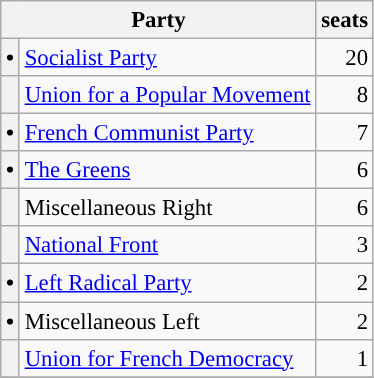<table class="wikitable" style="font-size: 95%;">
<tr>
<th colspan=2>Party</th>
<th>seats</th>
</tr>
<tr>
<th style="background-color: "><span>•</span></th>
<td><a href='#'>Socialist Party</a></td>
<td align="right">20</td>
</tr>
<tr>
<th style="background-color: "></th>
<td><a href='#'>Union for a Popular Movement</a></td>
<td align="right">8</td>
</tr>
<tr>
<th style="background-color: "><span>•</span></th>
<td><a href='#'>French Communist Party</a></td>
<td align="right">7</td>
</tr>
<tr>
<th style="background-color: "><span>•</span></th>
<td><a href='#'>The Greens</a></td>
<td align="right">6</td>
</tr>
<tr>
<th style="background-color: "></th>
<td>Miscellaneous Right</td>
<td align="right">6</td>
</tr>
<tr>
<th style="background-color: "></th>
<td><a href='#'>National Front</a></td>
<td align="right">3</td>
</tr>
<tr>
<th style="background-color: "><span>•</span></th>
<td><a href='#'>Left Radical Party</a></td>
<td align="right">2</td>
</tr>
<tr>
<th style="background-color: "><span>•</span></th>
<td>Miscellaneous Left</td>
<td align="right">2</td>
</tr>
<tr>
<th style="background-color: "></th>
<td><a href='#'>Union for French Democracy</a></td>
<td align="right">1</td>
</tr>
<tr>
</tr>
</table>
